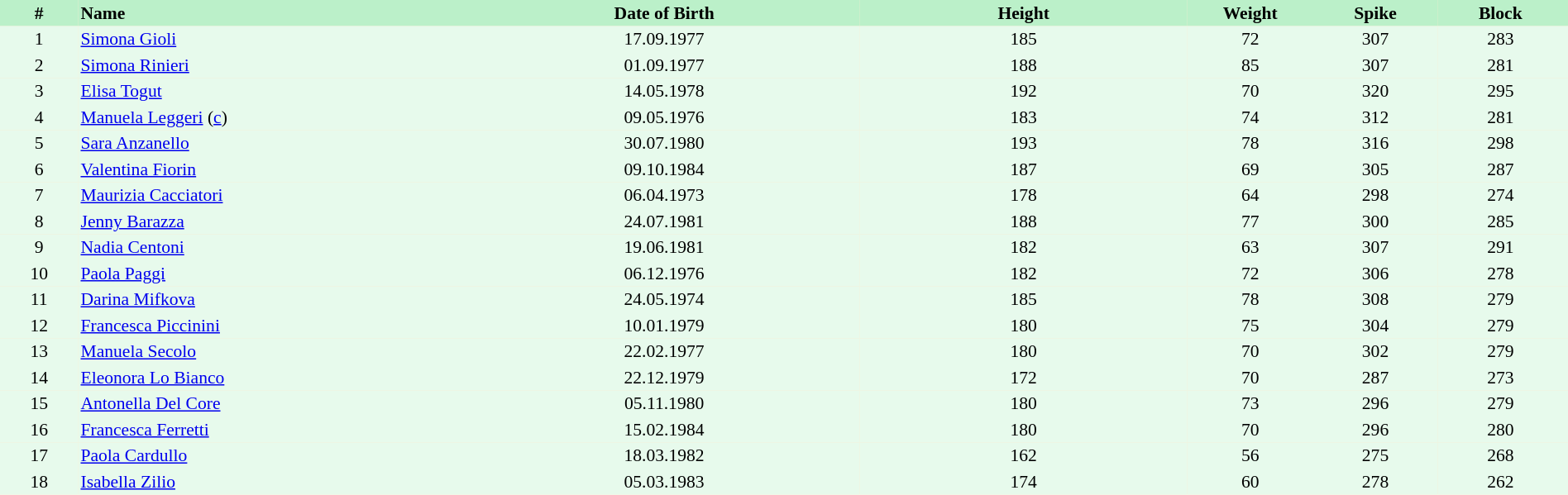<table border=0 cellpadding=2 cellspacing=0  |- bgcolor=#FFECCE style="text-align:center; font-size:90%;" width=100%>
<tr bgcolor=#BBF0C9>
<th width=5%>#</th>
<th width=25% align=left>Name</th>
<th width=25%>Date of Birth</th>
<th width=21%>Height</th>
<th width=8%>Weight</th>
<th width=8%>Spike</th>
<th width=8%>Block</th>
<th></th>
</tr>
<tr bgcolor=#E7FAEC>
<td>1</td>
<td align=left><a href='#'>Simona Gioli</a></td>
<td>17.09.1977</td>
<td>185</td>
<td>72</td>
<td>307</td>
<td>283</td>
<td></td>
</tr>
<tr bgcolor=#E7FAEC>
<td>2</td>
<td align=left><a href='#'>Simona Rinieri</a></td>
<td>01.09.1977</td>
<td>188</td>
<td>85</td>
<td>307</td>
<td>281</td>
<td></td>
</tr>
<tr bgcolor=#E7FAEC>
<td>3</td>
<td align=left><a href='#'>Elisa Togut</a></td>
<td>14.05.1978</td>
<td>192</td>
<td>70</td>
<td>320</td>
<td>295</td>
<td></td>
</tr>
<tr bgcolor=#E7FAEC>
<td>4</td>
<td align=left><a href='#'>Manuela Leggeri</a> (<a href='#'>c</a>)</td>
<td>09.05.1976</td>
<td>183</td>
<td>74</td>
<td>312</td>
<td>281</td>
<td></td>
</tr>
<tr bgcolor=#E7FAEC>
<td>5</td>
<td align=left><a href='#'>Sara Anzanello</a></td>
<td>30.07.1980</td>
<td>193</td>
<td>78</td>
<td>316</td>
<td>298</td>
<td></td>
</tr>
<tr bgcolor=#E7FAEC>
<td>6</td>
<td align=left><a href='#'>Valentina Fiorin</a></td>
<td>09.10.1984</td>
<td>187</td>
<td>69</td>
<td>305</td>
<td>287</td>
<td></td>
</tr>
<tr bgcolor=#E7FAEC>
<td>7</td>
<td align=left><a href='#'>Maurizia Cacciatori</a></td>
<td>06.04.1973</td>
<td>178</td>
<td>64</td>
<td>298</td>
<td>274</td>
<td></td>
</tr>
<tr bgcolor=#E7FAEC>
<td>8</td>
<td align=left><a href='#'>Jenny Barazza</a></td>
<td>24.07.1981</td>
<td>188</td>
<td>77</td>
<td>300</td>
<td>285</td>
<td></td>
</tr>
<tr bgcolor=#E7FAEC>
<td>9</td>
<td align=left><a href='#'>Nadia Centoni</a></td>
<td>19.06.1981</td>
<td>182</td>
<td>63</td>
<td>307</td>
<td>291</td>
<td></td>
</tr>
<tr bgcolor=#E7FAEC>
<td>10</td>
<td align=left><a href='#'>Paola Paggi</a></td>
<td>06.12.1976</td>
<td>182</td>
<td>72</td>
<td>306</td>
<td>278</td>
<td></td>
</tr>
<tr bgcolor=#E7FAEC>
<td>11</td>
<td align=left><a href='#'>Darina Mifkova</a></td>
<td>24.05.1974</td>
<td>185</td>
<td>78</td>
<td>308</td>
<td>279</td>
<td></td>
</tr>
<tr bgcolor=#E7FAEC>
<td>12</td>
<td align=left><a href='#'>Francesca Piccinini</a></td>
<td>10.01.1979</td>
<td>180</td>
<td>75</td>
<td>304</td>
<td>279</td>
<td></td>
</tr>
<tr bgcolor=#E7FAEC>
<td>13</td>
<td align=left><a href='#'>Manuela Secolo</a></td>
<td>22.02.1977</td>
<td>180</td>
<td>70</td>
<td>302</td>
<td>279</td>
<td></td>
</tr>
<tr bgcolor=#E7FAEC>
<td>14</td>
<td align=left><a href='#'>Eleonora Lo Bianco</a></td>
<td>22.12.1979</td>
<td>172</td>
<td>70</td>
<td>287</td>
<td>273</td>
<td></td>
</tr>
<tr bgcolor=#E7FAEC>
<td>15</td>
<td align=left><a href='#'>Antonella Del Core</a></td>
<td>05.11.1980</td>
<td>180</td>
<td>73</td>
<td>296</td>
<td>279</td>
<td></td>
</tr>
<tr bgcolor=#E7FAEC>
<td>16</td>
<td align=left><a href='#'>Francesca Ferretti</a></td>
<td>15.02.1984</td>
<td>180</td>
<td>70</td>
<td>296</td>
<td>280</td>
<td></td>
</tr>
<tr bgcolor=#E7FAEC>
<td>17</td>
<td align=left><a href='#'>Paola Cardullo</a></td>
<td>18.03.1982</td>
<td>162</td>
<td>56</td>
<td>275</td>
<td>268</td>
<td></td>
</tr>
<tr bgcolor=#E7FAEC>
<td>18</td>
<td align=left><a href='#'>Isabella Zilio</a></td>
<td>05.03.1983</td>
<td>174</td>
<td>60</td>
<td>278</td>
<td>262</td>
<td></td>
</tr>
</table>
